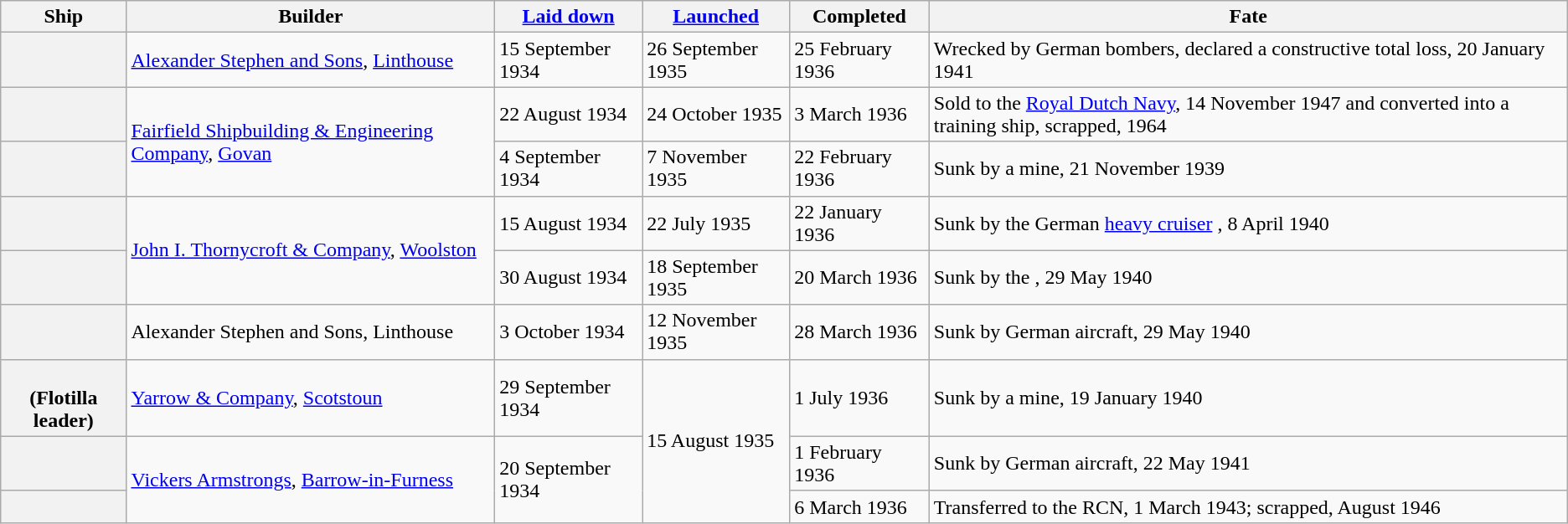<table class="wikitable plainrowheaders">
<tr>
<th scope="col">Ship</th>
<th scope="col">Builder </th>
<th scope="col"><a href='#'>Laid down</a></th>
<th scope="col"><a href='#'>Launched</a></th>
<th scope="col">Completed </th>
<th scope="col">Fate</th>
</tr>
<tr>
<th scope="row"></th>
<td><a href='#'>Alexander Stephen and Sons</a>, <a href='#'>Linthouse</a></td>
<td>15 September 1934</td>
<td>26 September 1935</td>
<td>25 February 1936</td>
<td>Wrecked by German bombers, declared a constructive total loss, 20 January 1941</td>
</tr>
<tr>
<th scope="row"></th>
<td rowspan=2><a href='#'>Fairfield Shipbuilding & Engineering Company</a>, <a href='#'>Govan</a></td>
<td>22 August 1934</td>
<td>24 October 1935</td>
<td>3 March 1936</td>
<td>Sold to the <a href='#'>Royal Dutch Navy</a>, 14 November 1947 and converted into a training ship, scrapped, 1964</td>
</tr>
<tr>
<th scope="row"></th>
<td>4 September 1934</td>
<td>7 November 1935</td>
<td>22 February 1936</td>
<td>Sunk by a mine, 21 November 1939</td>
</tr>
<tr>
<th scope="row"></th>
<td rowspan=2><a href='#'>John I. Thornycroft & Company</a>, <a href='#'>Woolston</a></td>
<td>15 August 1934</td>
<td>22 July 1935</td>
<td>22 January 1936</td>
<td>Sunk by the German <a href='#'>heavy cruiser</a> , 8 April 1940</td>
</tr>
<tr>
<th scope="row"></th>
<td>30 August 1934</td>
<td>18 September 1935</td>
<td>20 March 1936</td>
<td>Sunk by the , 29 May 1940</td>
</tr>
<tr>
<th scope="row"></th>
<td>Alexander Stephen and Sons, Linthouse</td>
<td>3 October 1934</td>
<td>12 November 1935</td>
<td>28 March 1936</td>
<td>Sunk by German aircraft, 29 May 1940</td>
</tr>
<tr>
<th scope="row"><br>(Flotilla leader)</th>
<td><a href='#'>Yarrow & Company</a>, <a href='#'>Scotstoun</a></td>
<td>29 September 1934</td>
<td rowspan="3">15 August 1935</td>
<td>1 July 1936</td>
<td>Sunk by a mine, 19 January 1940</td>
</tr>
<tr>
<th scope="row"></th>
<td rowspan=2><a href='#'>Vickers Armstrongs</a>, <a href='#'>Barrow-in-Furness</a></td>
<td rowspan="2">20 September 1934</td>
<td>1 February 1936</td>
<td>Sunk by German aircraft, 22 May 1941</td>
</tr>
<tr>
<th scope="row"></th>
<td>6 March 1936</td>
<td>Transferred to the RCN, 1 March 1943; scrapped, August 1946</td>
</tr>
</table>
